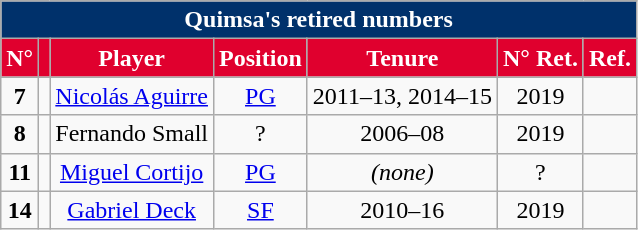<table class="wikitable sortable" style="text-align:center">
<tr>
<td colspan="7" style= "background: #00316B; color: #ffffff"><strong>Quimsa's retired numbers</strong></td>
</tr>
<tr>
<th style="background:#E0002E; color: #ffffff">N°</th>
<th style="background:#E0002E; color: #ffffff"></th>
<th style="background:#E0002E; color: #ffffff">Player</th>
<th style="background:#E0002E; color: #ffffff">Position</th>
<th style="background:#E0002E; color: #ffffff">Tenure</th>
<th style="background:#E0002E; color: #ffffff">N° Ret.</th>
<th style="background:#E0002E; color: #ffffff">Ref.</th>
</tr>
<tr>
<td><strong>7</strong></td>
<td></td>
<td><a href='#'>Nicolás Aguirre</a></td>
<td><a href='#'>PG</a></td>
<td>2011–13, 2014–15</td>
<td>2019</td>
<td></td>
</tr>
<tr>
<td><strong>8</strong></td>
<td></td>
<td>Fernando Small</td>
<td>?</td>
<td>2006–08</td>
<td>2019</td>
<td></td>
</tr>
<tr>
<td><strong>11</strong></td>
<td></td>
<td><a href='#'>Miguel Cortijo</a></td>
<td><a href='#'>PG</a></td>
<td><em>(none)</em></td>
<td>?</td>
<td></td>
</tr>
<tr>
<td><strong>14</strong></td>
<td></td>
<td><a href='#'>Gabriel Deck</a></td>
<td><a href='#'>SF</a></td>
<td>2010–16</td>
<td>2019</td>
<td></td>
</tr>
</table>
